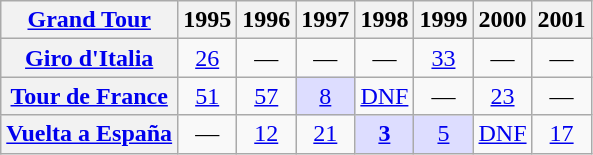<table class="wikitable plainrowheaders">
<tr>
<th scope="col"><a href='#'>Grand Tour</a></th>
<th scope="col">1995</th>
<th scope="col">1996</th>
<th scope="col">1997</th>
<th scope="col">1998</th>
<th scope="col">1999</th>
<th scope="col">2000</th>
<th scope="col">2001</th>
</tr>
<tr style="text-align:center;">
<th scope="row"> <a href='#'>Giro d'Italia</a></th>
<td><a href='#'>26</a></td>
<td>—</td>
<td>—</td>
<td>—</td>
<td><a href='#'>33</a></td>
<td>—</td>
<td>—</td>
</tr>
<tr style="text-align:center;">
<th scope="row"> <a href='#'>Tour de France</a></th>
<td><a href='#'>51</a></td>
<td><a href='#'>57</a></td>
<td align="center" style="background:#ddddff;"><a href='#'>8</a></td>
<td><a href='#'>DNF</a></td>
<td>—</td>
<td><a href='#'>23</a></td>
<td>—</td>
</tr>
<tr style="text-align:center;">
<th scope="row"> <a href='#'>Vuelta a España</a></th>
<td>—</td>
<td><a href='#'>12</a></td>
<td><a href='#'>21</a></td>
<td align="center" style="background:#ddddff;"><strong><a href='#'>3</a></strong></td>
<td align="center" style="background:#ddddff;"><a href='#'>5</a></td>
<td><a href='#'>DNF</a></td>
<td><a href='#'>17</a></td>
</tr>
</table>
